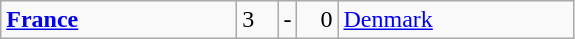<table class="wikitable">
<tr>
<td width=150> <strong><a href='#'>France</a></strong></td>
<td style="width:20px; text-align:left;">3</td>
<td>-</td>
<td style="width:20px; text-align:right;">0</td>
<td width=150> <a href='#'>Denmark</a></td>
</tr>
</table>
